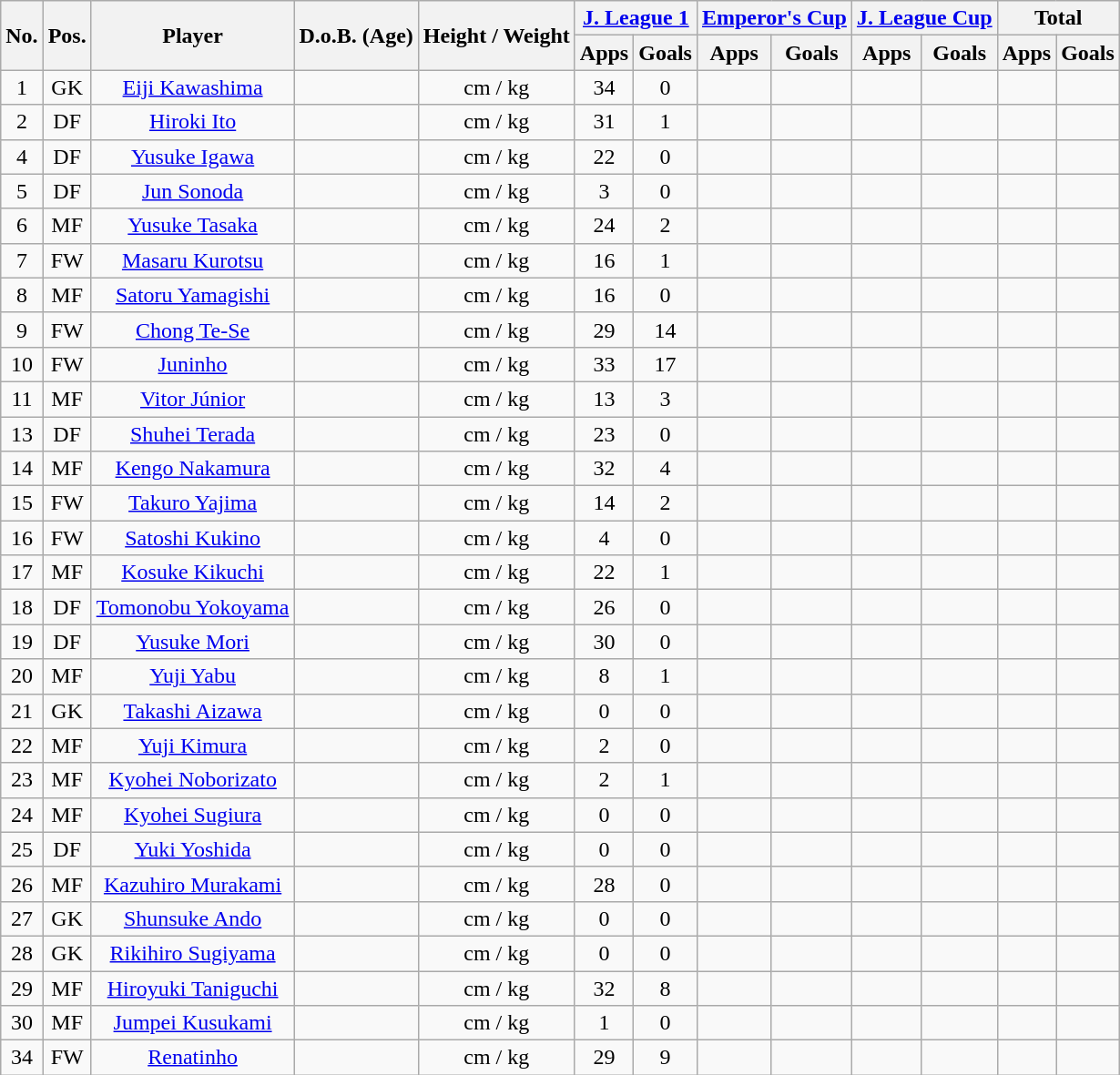<table class="wikitable" style="text-align:center;">
<tr>
<th rowspan="2">No.</th>
<th rowspan="2">Pos.</th>
<th rowspan="2">Player</th>
<th rowspan="2">D.o.B. (Age)</th>
<th rowspan="2">Height / Weight</th>
<th colspan="2"><a href='#'>J. League 1</a></th>
<th colspan="2"><a href='#'>Emperor's Cup</a></th>
<th colspan="2"><a href='#'>J. League Cup</a></th>
<th colspan="2">Total</th>
</tr>
<tr>
<th>Apps</th>
<th>Goals</th>
<th>Apps</th>
<th>Goals</th>
<th>Apps</th>
<th>Goals</th>
<th>Apps</th>
<th>Goals</th>
</tr>
<tr>
<td>1</td>
<td>GK</td>
<td><a href='#'>Eiji Kawashima</a></td>
<td></td>
<td>cm / kg</td>
<td>34</td>
<td>0</td>
<td></td>
<td></td>
<td></td>
<td></td>
<td></td>
<td></td>
</tr>
<tr>
<td>2</td>
<td>DF</td>
<td><a href='#'>Hiroki Ito</a></td>
<td></td>
<td>cm / kg</td>
<td>31</td>
<td>1</td>
<td></td>
<td></td>
<td></td>
<td></td>
<td></td>
<td></td>
</tr>
<tr>
<td>4</td>
<td>DF</td>
<td><a href='#'>Yusuke Igawa</a></td>
<td></td>
<td>cm / kg</td>
<td>22</td>
<td>0</td>
<td></td>
<td></td>
<td></td>
<td></td>
<td></td>
<td></td>
</tr>
<tr>
<td>5</td>
<td>DF</td>
<td><a href='#'>Jun Sonoda</a></td>
<td></td>
<td>cm / kg</td>
<td>3</td>
<td>0</td>
<td></td>
<td></td>
<td></td>
<td></td>
<td></td>
<td></td>
</tr>
<tr>
<td>6</td>
<td>MF</td>
<td><a href='#'>Yusuke Tasaka</a></td>
<td></td>
<td>cm / kg</td>
<td>24</td>
<td>2</td>
<td></td>
<td></td>
<td></td>
<td></td>
<td></td>
<td></td>
</tr>
<tr>
<td>7</td>
<td>FW</td>
<td><a href='#'>Masaru Kurotsu</a></td>
<td></td>
<td>cm / kg</td>
<td>16</td>
<td>1</td>
<td></td>
<td></td>
<td></td>
<td></td>
<td></td>
<td></td>
</tr>
<tr>
<td>8</td>
<td>MF</td>
<td><a href='#'>Satoru Yamagishi</a></td>
<td></td>
<td>cm / kg</td>
<td>16</td>
<td>0</td>
<td></td>
<td></td>
<td></td>
<td></td>
<td></td>
<td></td>
</tr>
<tr>
<td>9</td>
<td>FW</td>
<td><a href='#'>Chong Te-Se</a></td>
<td></td>
<td>cm / kg</td>
<td>29</td>
<td>14</td>
<td></td>
<td></td>
<td></td>
<td></td>
<td></td>
<td></td>
</tr>
<tr>
<td>10</td>
<td>FW</td>
<td><a href='#'>Juninho</a></td>
<td></td>
<td>cm / kg</td>
<td>33</td>
<td>17</td>
<td></td>
<td></td>
<td></td>
<td></td>
<td></td>
<td></td>
</tr>
<tr>
<td>11</td>
<td>MF</td>
<td><a href='#'>Vitor Júnior</a></td>
<td></td>
<td>cm / kg</td>
<td>13</td>
<td>3</td>
<td></td>
<td></td>
<td></td>
<td></td>
<td></td>
<td></td>
</tr>
<tr>
<td>13</td>
<td>DF</td>
<td><a href='#'>Shuhei Terada</a></td>
<td></td>
<td>cm / kg</td>
<td>23</td>
<td>0</td>
<td></td>
<td></td>
<td></td>
<td></td>
<td></td>
<td></td>
</tr>
<tr>
<td>14</td>
<td>MF</td>
<td><a href='#'>Kengo Nakamura</a></td>
<td></td>
<td>cm / kg</td>
<td>32</td>
<td>4</td>
<td></td>
<td></td>
<td></td>
<td></td>
<td></td>
<td></td>
</tr>
<tr>
<td>15</td>
<td>FW</td>
<td><a href='#'>Takuro Yajima</a></td>
<td></td>
<td>cm / kg</td>
<td>14</td>
<td>2</td>
<td></td>
<td></td>
<td></td>
<td></td>
<td></td>
<td></td>
</tr>
<tr>
<td>16</td>
<td>FW</td>
<td><a href='#'>Satoshi Kukino</a></td>
<td></td>
<td>cm / kg</td>
<td>4</td>
<td>0</td>
<td></td>
<td></td>
<td></td>
<td></td>
<td></td>
<td></td>
</tr>
<tr>
<td>17</td>
<td>MF</td>
<td><a href='#'>Kosuke Kikuchi</a></td>
<td></td>
<td>cm / kg</td>
<td>22</td>
<td>1</td>
<td></td>
<td></td>
<td></td>
<td></td>
<td></td>
<td></td>
</tr>
<tr>
<td>18</td>
<td>DF</td>
<td><a href='#'>Tomonobu Yokoyama</a></td>
<td></td>
<td>cm / kg</td>
<td>26</td>
<td>0</td>
<td></td>
<td></td>
<td></td>
<td></td>
<td></td>
<td></td>
</tr>
<tr>
<td>19</td>
<td>DF</td>
<td><a href='#'>Yusuke Mori</a></td>
<td></td>
<td>cm / kg</td>
<td>30</td>
<td>0</td>
<td></td>
<td></td>
<td></td>
<td></td>
<td></td>
<td></td>
</tr>
<tr>
<td>20</td>
<td>MF</td>
<td><a href='#'>Yuji Yabu</a></td>
<td></td>
<td>cm / kg</td>
<td>8</td>
<td>1</td>
<td></td>
<td></td>
<td></td>
<td></td>
<td></td>
<td></td>
</tr>
<tr>
<td>21</td>
<td>GK</td>
<td><a href='#'>Takashi Aizawa</a></td>
<td></td>
<td>cm / kg</td>
<td>0</td>
<td>0</td>
<td></td>
<td></td>
<td></td>
<td></td>
<td></td>
<td></td>
</tr>
<tr>
<td>22</td>
<td>MF</td>
<td><a href='#'>Yuji Kimura</a></td>
<td></td>
<td>cm / kg</td>
<td>2</td>
<td>0</td>
<td></td>
<td></td>
<td></td>
<td></td>
<td></td>
<td></td>
</tr>
<tr>
<td>23</td>
<td>MF</td>
<td><a href='#'>Kyohei Noborizato</a></td>
<td></td>
<td>cm / kg</td>
<td>2</td>
<td>1</td>
<td></td>
<td></td>
<td></td>
<td></td>
<td></td>
<td></td>
</tr>
<tr>
<td>24</td>
<td>MF</td>
<td><a href='#'>Kyohei Sugiura</a></td>
<td></td>
<td>cm / kg</td>
<td>0</td>
<td>0</td>
<td></td>
<td></td>
<td></td>
<td></td>
<td></td>
<td></td>
</tr>
<tr>
<td>25</td>
<td>DF</td>
<td><a href='#'>Yuki Yoshida</a></td>
<td></td>
<td>cm / kg</td>
<td>0</td>
<td>0</td>
<td></td>
<td></td>
<td></td>
<td></td>
<td></td>
<td></td>
</tr>
<tr>
<td>26</td>
<td>MF</td>
<td><a href='#'>Kazuhiro Murakami</a></td>
<td></td>
<td>cm / kg</td>
<td>28</td>
<td>0</td>
<td></td>
<td></td>
<td></td>
<td></td>
<td></td>
<td></td>
</tr>
<tr>
<td>27</td>
<td>GK</td>
<td><a href='#'>Shunsuke Ando</a></td>
<td></td>
<td>cm / kg</td>
<td>0</td>
<td>0</td>
<td></td>
<td></td>
<td></td>
<td></td>
<td></td>
<td></td>
</tr>
<tr>
<td>28</td>
<td>GK</td>
<td><a href='#'>Rikihiro Sugiyama</a></td>
<td></td>
<td>cm / kg</td>
<td>0</td>
<td>0</td>
<td></td>
<td></td>
<td></td>
<td></td>
<td></td>
<td></td>
</tr>
<tr>
<td>29</td>
<td>MF</td>
<td><a href='#'>Hiroyuki Taniguchi</a></td>
<td></td>
<td>cm / kg</td>
<td>32</td>
<td>8</td>
<td></td>
<td></td>
<td></td>
<td></td>
<td></td>
<td></td>
</tr>
<tr>
<td>30</td>
<td>MF</td>
<td><a href='#'>Jumpei Kusukami</a></td>
<td></td>
<td>cm / kg</td>
<td>1</td>
<td>0</td>
<td></td>
<td></td>
<td></td>
<td></td>
<td></td>
<td></td>
</tr>
<tr>
<td>34</td>
<td>FW</td>
<td><a href='#'>Renatinho</a></td>
<td></td>
<td>cm / kg</td>
<td>29</td>
<td>9</td>
<td></td>
<td></td>
<td></td>
<td></td>
<td></td>
<td></td>
</tr>
</table>
